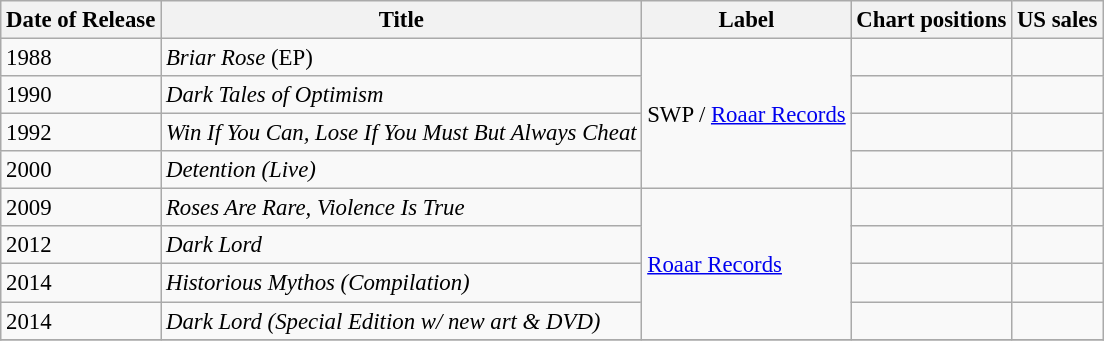<table class="wikitable" style="font-size:95%;">
<tr>
<th>Date of Release</th>
<th>Title</th>
<th>Label</th>
<th>Chart positions</th>
<th>US sales</th>
</tr>
<tr>
<td>1988</td>
<td><em>Briar Rose</em> (EP)</td>
<td rowspan="4">SWP / <a href='#'>Roaar Records</a></td>
<td align="center"></td>
<td></td>
</tr>
<tr>
<td>1990</td>
<td><em>Dark Tales of Optimism</em></td>
<td align="center"></td>
<td></td>
</tr>
<tr>
<td>1992</td>
<td><em>Win If You Can, Lose If You Must But Always Cheat</em></td>
<td align="center"></td>
<td></td>
</tr>
<tr>
<td>2000</td>
<td><em>Detention (Live)</em></td>
<td align="center"></td>
<td></td>
</tr>
<tr>
<td>2009</td>
<td><em>Roses Are Rare, Violence Is True</em></td>
<td rowspan="4"><a href='#'>Roaar Records</a></td>
<td align="center"></td>
<td></td>
</tr>
<tr>
<td>2012</td>
<td><em>Dark Lord</em></td>
<td align="center"></td>
<td></td>
</tr>
<tr>
<td>2014</td>
<td><em>Historious Mythos (Compilation)</em></td>
<td align="center"></td>
<td></td>
</tr>
<tr>
<td>2014</td>
<td><em>Dark Lord (Special Edition w/ new art & DVD)</em></td>
<td align="center"></td>
<td></td>
</tr>
<tr>
</tr>
</table>
